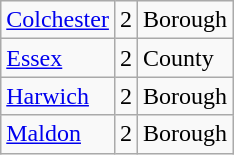<table class="wikitable sortable">
<tr>
<td><a href='#'>Colchester</a></td>
<td>2</td>
<td>Borough</td>
</tr>
<tr>
<td><a href='#'>Essex</a></td>
<td align="center">2</td>
<td>County</td>
</tr>
<tr>
<td><a href='#'>Harwich</a></td>
<td>2</td>
<td>Borough</td>
</tr>
<tr>
<td><a href='#'>Maldon</a></td>
<td>2</td>
<td>Borough</td>
</tr>
</table>
